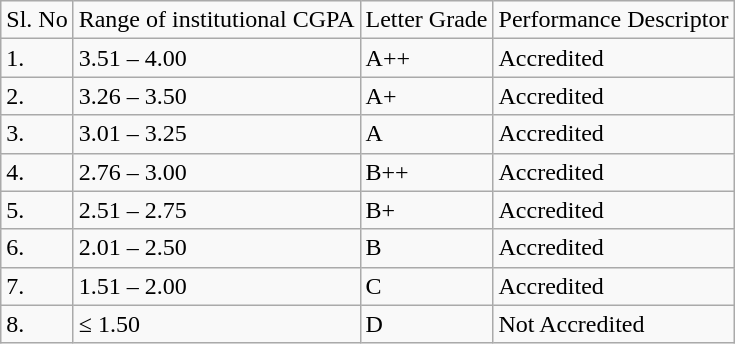<table class="wikitable">
<tr>
<td>Sl. No</td>
<td>Range of institutional  CGPA</td>
<td>Letter Grade</td>
<td>Performance Descriptor</td>
</tr>
<tr>
<td>1.</td>
<td>3.51 – 4.00</td>
<td>A++</td>
<td>Accredited</td>
</tr>
<tr>
<td>2.</td>
<td>3.26 – 3.50</td>
<td>A+</td>
<td>Accredited</td>
</tr>
<tr>
<td>3.</td>
<td>3.01 – 3.25</td>
<td>A</td>
<td>Accredited</td>
</tr>
<tr>
<td>4.</td>
<td>2.76 – 3.00</td>
<td>B++</td>
<td>Accredited</td>
</tr>
<tr>
<td>5.</td>
<td>2.51 – 2.75</td>
<td>B+</td>
<td>Accredited</td>
</tr>
<tr>
<td>6.</td>
<td>2.01 – 2.50</td>
<td>B</td>
<td>Accredited</td>
</tr>
<tr>
<td>7.</td>
<td>1.51 – 2.00</td>
<td>C</td>
<td>Accredited</td>
</tr>
<tr>
<td>8.</td>
<td>≤ 1.50</td>
<td>D</td>
<td>Not Accredited</td>
</tr>
</table>
